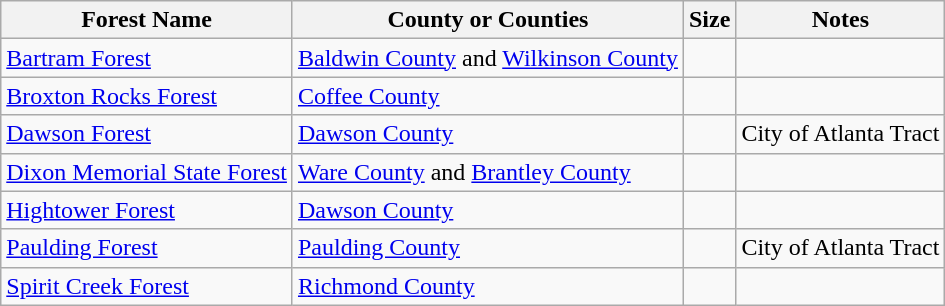<table class="wikitable">
<tr>
<th>Forest Name</th>
<th>County or Counties</th>
<th>Size</th>
<th>Notes</th>
</tr>
<tr>
<td><a href='#'>Bartram Forest</a></td>
<td><a href='#'>Baldwin County</a> and <a href='#'>Wilkinson County</a></td>
<td></td>
<td></td>
</tr>
<tr>
<td><a href='#'>Broxton Rocks Forest</a></td>
<td><a href='#'>Coffee County</a></td>
<td></td>
<td></td>
</tr>
<tr>
<td><a href='#'>Dawson Forest</a></td>
<td><a href='#'>Dawson County</a></td>
<td></td>
<td>City of Atlanta Tract</td>
</tr>
<tr>
<td><a href='#'>Dixon Memorial State Forest</a></td>
<td><a href='#'>Ware County</a> and <a href='#'>Brantley County</a></td>
<td></td>
<td></td>
</tr>
<tr>
<td><a href='#'>Hightower Forest</a></td>
<td><a href='#'>Dawson County</a></td>
<td></td>
<td></td>
</tr>
<tr>
<td><a href='#'>Paulding Forest</a></td>
<td><a href='#'>Paulding County</a></td>
<td></td>
<td>City of Atlanta Tract</td>
</tr>
<tr>
<td><a href='#'>Spirit Creek Forest</a></td>
<td><a href='#'>Richmond County</a></td>
<td></td>
<td></td>
</tr>
</table>
